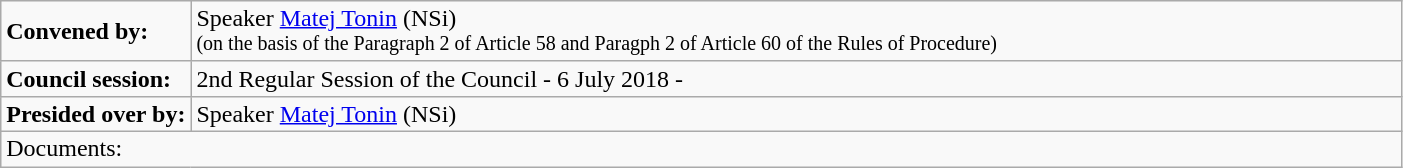<table class="wikitable" style="line-height:16px;">
<tr>
<td><strong>Convened by:</strong></td>
<td style="width:800px;">Speaker <a href='#'>Matej Tonin</a> (NSi)<br><small>(on the basis of the Paragraph 2 of Article 58 and Paragph 2 of Article 60 of the Rules of Procedure)</small></td>
</tr>
<tr>
<td><strong>Council session:</strong></td>
<td>2nd Regular Session of the Council - 6 July 2018 -</td>
</tr>
<tr>
<td><strong>Presided over by:</strong></td>
<td>Speaker <a href='#'>Matej Tonin</a> (NSi)</td>
</tr>
<tr>
<td colspan="2">Documents:</td>
</tr>
</table>
